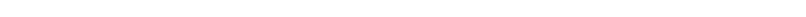<table style="width:66%; text-align:center;">
<tr style="color:white;">
<td style="background:"><strong>8</strong></td>
<td style="background:"><strong>3</strong></td>
<td style="background:"><strong>13</strong></td>
</tr>
</table>
